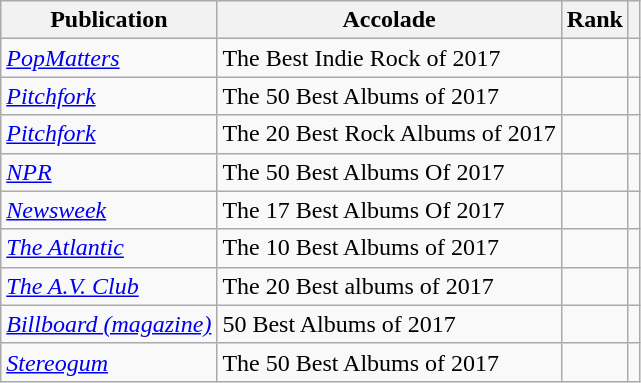<table class="sortable wikitable">
<tr>
<th>Publication</th>
<th>Accolade</th>
<th>Rank</th>
<th class="unsortable"></th>
</tr>
<tr>
<td><em><a href='#'>PopMatters</a></em></td>
<td>The Best Indie Rock of 2017</td>
<td></td>
<td></td>
</tr>
<tr>
<td><em><a href='#'>Pitchfork</a></em></td>
<td>The 50 Best Albums of 2017</td>
<td></td>
<td></td>
</tr>
<tr>
<td><em><a href='#'>Pitchfork</a></em></td>
<td>The 20 Best Rock Albums of 2017</td>
<td></td>
<td></td>
</tr>
<tr>
<td><em><a href='#'>NPR</a></em></td>
<td>The 50 Best Albums Of 2017</td>
<td></td>
<td></td>
</tr>
<tr>
<td><em><a href='#'>Newsweek</a></em></td>
<td>The 17 Best Albums Of 2017</td>
<td></td>
<td></td>
</tr>
<tr>
<td><em><a href='#'>The Atlantic</a></em></td>
<td>The 10 Best Albums of 2017</td>
<td></td>
<td></td>
</tr>
<tr>
<td><em><a href='#'>The A.V. Club</a></em></td>
<td>The 20 Best albums of 2017</td>
<td></td>
<td></td>
</tr>
<tr>
<td><em><a href='#'>Billboard (magazine)</a></em></td>
<td>50 Best Albums of 2017</td>
<td></td>
<td></td>
</tr>
<tr>
<td><em><a href='#'>Stereogum</a></em></td>
<td>The 50 Best Albums of 2017</td>
<td></td>
<td></td>
</tr>
</table>
